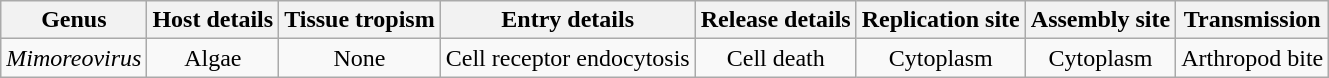<table class="wikitable sortable" style="text-align:center">
<tr>
<th>Genus</th>
<th>Host details</th>
<th>Tissue tropism</th>
<th>Entry details</th>
<th>Release details</th>
<th>Replication site</th>
<th>Assembly site</th>
<th>Transmission</th>
</tr>
<tr>
<td><em>Mimoreovirus</em></td>
<td>Algae</td>
<td>None</td>
<td>Cell receptor endocytosis</td>
<td>Cell death</td>
<td>Cytoplasm</td>
<td>Cytoplasm</td>
<td>Arthropod bite</td>
</tr>
</table>
